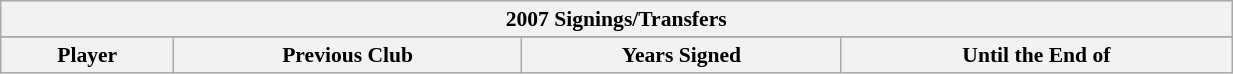<table class="wikitable" width="65%" style="font-size:90%">
<tr bgcolor="#efefef">
<th colspan=11>2007 Signings/Transfers</th>
</tr>
<tr bgcolor="#efefef">
</tr>
<tr>
</tr>
<tr>
<th>Player</th>
<th>Previous Club</th>
<th>Years Signed</th>
<th>Until the End of</th>
</tr>
</table>
